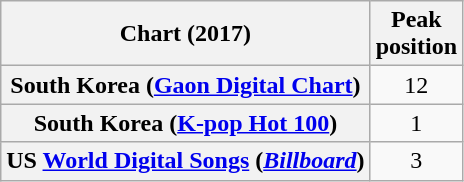<table class="wikitable sortable plainrowheaders" style="text-align:center">
<tr>
<th scope="col">Chart (2017)</th>
<th scope="col">Peak<br>position</th>
</tr>
<tr>
<th scope="row">South Korea (<a href='#'>Gaon Digital Chart</a>)</th>
<td>12</td>
</tr>
<tr>
<th scope="row">South Korea (<a href='#'>K-pop Hot 100</a>)</th>
<td>1</td>
</tr>
<tr>
<th scope="row">US <a href='#'>World Digital Songs</a> (<em><a href='#'>Billboard</a></em>)</th>
<td>3</td>
</tr>
</table>
